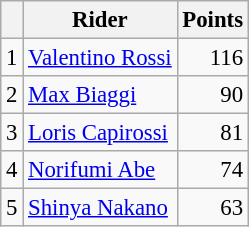<table class="wikitable" style="font-size: 95%;">
<tr>
<th></th>
<th>Rider</th>
<th>Points</th>
</tr>
<tr>
<td align=center>1</td>
<td> <a href='#'>Valentino Rossi</a></td>
<td align=right>116</td>
</tr>
<tr>
<td align=center>2</td>
<td> <a href='#'>Max Biaggi</a></td>
<td align=right>90</td>
</tr>
<tr>
<td align=center>3</td>
<td> <a href='#'>Loris Capirossi</a></td>
<td align=right>81</td>
</tr>
<tr>
<td align=center>4</td>
<td> <a href='#'>Norifumi Abe</a></td>
<td align=right>74</td>
</tr>
<tr>
<td align=center>5</td>
<td> <a href='#'>Shinya Nakano</a></td>
<td align=right>63</td>
</tr>
</table>
